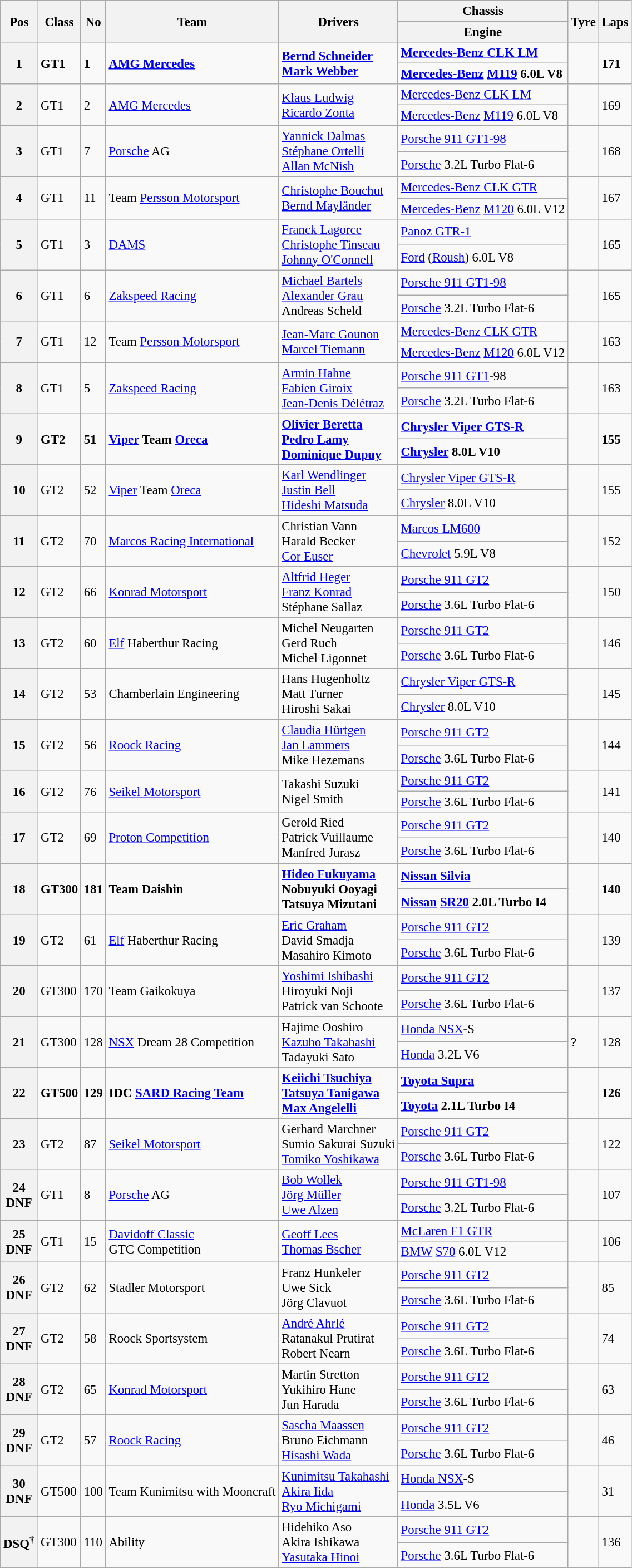<table class="wikitable" style="font-size: 95%;">
<tr>
<th rowspan=2>Pos</th>
<th rowspan=2>Class</th>
<th rowspan=2>No</th>
<th rowspan=2>Team</th>
<th rowspan=2>Drivers</th>
<th>Chassis</th>
<th rowspan=2>Tyre</th>
<th rowspan=2>Laps</th>
</tr>
<tr>
<th>Engine</th>
</tr>
<tr style="font-weight:bold">
<th rowspan=2>1</th>
<td rowspan=2>GT1</td>
<td rowspan=2>1</td>
<td rowspan=2> <a href='#'>AMG Mercedes</a></td>
<td rowspan=2> <a href='#'>Bernd Schneider</a><br> <a href='#'>Mark Webber</a></td>
<td><a href='#'>Mercedes-Benz CLK LM</a></td>
<td rowspan=2></td>
<td rowspan=2>171</td>
</tr>
<tr style="font-weight:bold">
<td><a href='#'>Mercedes-Benz</a> <a href='#'>M119</a> 6.0L V8</td>
</tr>
<tr>
<th rowspan=2>2</th>
<td rowspan=2>GT1</td>
<td rowspan=2>2</td>
<td rowspan=2> <a href='#'>AMG Mercedes</a></td>
<td rowspan=2> <a href='#'>Klaus Ludwig</a><br> <a href='#'>Ricardo Zonta</a></td>
<td><a href='#'>Mercedes-Benz CLK LM</a></td>
<td rowspan=2></td>
<td rowspan=2>169</td>
</tr>
<tr>
<td><a href='#'>Mercedes-Benz</a> <a href='#'>M119</a> 6.0L V8</td>
</tr>
<tr>
<th rowspan=2>3</th>
<td rowspan=2>GT1</td>
<td rowspan=2>7</td>
<td rowspan=2> <a href='#'>Porsche</a> AG</td>
<td rowspan=2> <a href='#'>Yannick Dalmas</a><br> <a href='#'>Stéphane Ortelli</a><br> <a href='#'>Allan McNish</a></td>
<td><a href='#'>Porsche 911 GT1-98</a></td>
<td rowspan=2></td>
<td rowspan=2>168</td>
</tr>
<tr>
<td><a href='#'>Porsche</a> 3.2L Turbo Flat-6</td>
</tr>
<tr>
<th rowspan=2>4</th>
<td rowspan=2>GT1</td>
<td rowspan=2>11</td>
<td rowspan=2> Team <a href='#'>Persson Motorsport</a></td>
<td rowspan=2> <a href='#'>Christophe Bouchut</a><br> <a href='#'>Bernd Mayländer</a></td>
<td><a href='#'>Mercedes-Benz CLK GTR</a></td>
<td rowspan=2></td>
<td rowspan=2>167</td>
</tr>
<tr>
<td><a href='#'>Mercedes-Benz</a> <a href='#'>M120</a> 6.0L V12</td>
</tr>
<tr>
<th rowspan=2>5</th>
<td rowspan=2>GT1</td>
<td rowspan=2>3</td>
<td rowspan=2> <a href='#'>DAMS</a></td>
<td rowspan=2> <a href='#'>Franck Lagorce</a><br> <a href='#'>Christophe Tinseau</a><br> <a href='#'>Johnny O'Connell</a></td>
<td><a href='#'>Panoz GTR-1</a></td>
<td rowspan=2></td>
<td rowspan=2>165</td>
</tr>
<tr>
<td><a href='#'>Ford</a> (<a href='#'>Roush</a>) 6.0L V8</td>
</tr>
<tr>
<th rowspan=2>6</th>
<td rowspan=2>GT1</td>
<td rowspan=2>6</td>
<td rowspan=2> <a href='#'>Zakspeed Racing</a></td>
<td rowspan=2> <a href='#'>Michael Bartels</a><br> <a href='#'>Alexander Grau</a><br> Andreas Scheld</td>
<td><a href='#'>Porsche 911 GT1-98</a></td>
<td rowspan=2></td>
<td rowspan=2>165</td>
</tr>
<tr>
<td><a href='#'>Porsche</a> 3.2L Turbo Flat-6</td>
</tr>
<tr>
<th rowspan=2>7</th>
<td rowspan=2>GT1</td>
<td rowspan=2>12</td>
<td rowspan=2> Team <a href='#'>Persson Motorsport</a></td>
<td rowspan=2> <a href='#'>Jean-Marc Gounon</a><br> <a href='#'>Marcel Tiemann</a></td>
<td><a href='#'>Mercedes-Benz CLK GTR</a></td>
<td rowspan=2></td>
<td rowspan=2>163</td>
</tr>
<tr>
<td><a href='#'>Mercedes-Benz</a> <a href='#'>M120</a> 6.0L V12</td>
</tr>
<tr>
<th rowspan=2>8</th>
<td rowspan=2>GT1</td>
<td rowspan=2>5</td>
<td rowspan=2> <a href='#'>Zakspeed Racing</a></td>
<td rowspan=2> <a href='#'>Armin Hahne</a><br> <a href='#'>Fabien Giroix</a><br> <a href='#'>Jean-Denis Délétraz</a></td>
<td><a href='#'>Porsche 911 GT1</a>-98</td>
<td rowspan=2></td>
<td rowspan=2>163</td>
</tr>
<tr>
<td><a href='#'>Porsche</a> 3.2L Turbo Flat-6</td>
</tr>
<tr style="font-weight:bold">
<th rowspan=2>9</th>
<td rowspan=2>GT2</td>
<td rowspan=2>51</td>
<td rowspan=2> <a href='#'>Viper</a> Team <a href='#'>Oreca</a></td>
<td rowspan=2> <a href='#'>Olivier Beretta</a><br> <a href='#'>Pedro Lamy</a><br> <a href='#'>Dominique Dupuy</a></td>
<td><a href='#'>Chrysler Viper GTS-R</a></td>
<td rowspan=2></td>
<td rowspan=2>155</td>
</tr>
<tr style="font-weight:bold">
<td><a href='#'>Chrysler</a> 8.0L V10</td>
</tr>
<tr>
<th rowspan=2>10</th>
<td rowspan=2>GT2</td>
<td rowspan=2>52</td>
<td rowspan=2> <a href='#'>Viper</a> Team <a href='#'>Oreca</a></td>
<td rowspan=2> <a href='#'>Karl Wendlinger</a><br> <a href='#'>Justin Bell</a><br> <a href='#'>Hideshi Matsuda</a></td>
<td><a href='#'>Chrysler Viper GTS-R</a></td>
<td rowspan=2></td>
<td rowspan=2>155</td>
</tr>
<tr>
<td><a href='#'>Chrysler</a> 8.0L V10</td>
</tr>
<tr>
<th rowspan=2>11</th>
<td rowspan=2>GT2</td>
<td rowspan=2>70</td>
<td rowspan=2> <a href='#'>Marcos Racing International</a></td>
<td rowspan=2> Christian Vann<br> Harald Becker<br> <a href='#'>Cor Euser</a></td>
<td><a href='#'>Marcos LM600</a></td>
<td rowspan=2></td>
<td rowspan=2>152</td>
</tr>
<tr>
<td><a href='#'>Chevrolet</a> 5.9L V8</td>
</tr>
<tr>
<th rowspan=2>12</th>
<td rowspan=2>GT2</td>
<td rowspan=2>66</td>
<td rowspan=2> <a href='#'>Konrad Motorsport</a></td>
<td rowspan=2> <a href='#'>Altfrid Heger</a><br> <a href='#'>Franz Konrad</a><br> Stéphane Sallaz</td>
<td><a href='#'>Porsche 911 GT2</a></td>
<td rowspan=2></td>
<td rowspan=2>150</td>
</tr>
<tr>
<td><a href='#'>Porsche</a> 3.6L Turbo Flat-6</td>
</tr>
<tr>
<th rowspan=2>13</th>
<td rowspan=2>GT2</td>
<td rowspan=2>60</td>
<td rowspan=2> <a href='#'>Elf</a> Haberthur Racing</td>
<td rowspan=2> Michel Neugarten<br> Gerd Ruch<br> Michel Ligonnet</td>
<td><a href='#'>Porsche 911 GT2</a></td>
<td rowspan=2></td>
<td rowspan=2>146</td>
</tr>
<tr>
<td><a href='#'>Porsche</a> 3.6L Turbo Flat-6</td>
</tr>
<tr>
<th rowspan=2>14</th>
<td rowspan=2>GT2</td>
<td rowspan=2>53</td>
<td rowspan=2> Chamberlain Engineering</td>
<td rowspan=2> Hans Hugenholtz<br> Matt Turner<br> Hiroshi Sakai</td>
<td><a href='#'>Chrysler Viper GTS-R</a></td>
<td rowspan=2></td>
<td rowspan=2>145</td>
</tr>
<tr>
<td><a href='#'>Chrysler</a> 8.0L V10</td>
</tr>
<tr>
<th rowspan=2>15</th>
<td rowspan=2>GT2</td>
<td rowspan=2>56</td>
<td rowspan=2> <a href='#'>Roock Racing</a></td>
<td rowspan=2> <a href='#'>Claudia Hürtgen</a><br> <a href='#'>Jan Lammers</a><br> Mike Hezemans</td>
<td><a href='#'>Porsche 911 GT2</a></td>
<td rowspan=2></td>
<td rowspan=2>144</td>
</tr>
<tr>
<td><a href='#'>Porsche</a> 3.6L Turbo Flat-6</td>
</tr>
<tr>
<th rowspan=2>16</th>
<td rowspan=2>GT2</td>
<td rowspan=2>76</td>
<td rowspan=2> <a href='#'>Seikel Motorsport</a></td>
<td rowspan=2> Takashi Suzuki<br> Nigel Smith</td>
<td><a href='#'>Porsche 911 GT2</a></td>
<td rowspan=2></td>
<td rowspan=2>141</td>
</tr>
<tr>
<td><a href='#'>Porsche</a> 3.6L Turbo Flat-6</td>
</tr>
<tr>
<th rowspan=2>17</th>
<td rowspan=2>GT2</td>
<td rowspan=2>69</td>
<td rowspan=2> <a href='#'>Proton Competition</a></td>
<td rowspan=2> Gerold Ried<br> Patrick Vuillaume<br> Manfred Jurasz</td>
<td><a href='#'>Porsche 911 GT2</a></td>
<td rowspan=2></td>
<td rowspan=2>140</td>
</tr>
<tr>
<td><a href='#'>Porsche</a> 3.6L Turbo Flat-6</td>
</tr>
<tr style="font-weight:bold">
<th rowspan=2>18</th>
<td rowspan=2>GT300</td>
<td rowspan=2>181</td>
<td rowspan=2> Team Daishin</td>
<td rowspan=2> <a href='#'>Hideo Fukuyama</a><br> Nobuyuki Ooyagi<br> Tatsuya Mizutani</td>
<td><a href='#'>Nissan Silvia</a></td>
<td rowspan=2></td>
<td rowspan=2>140</td>
</tr>
<tr style="font-weight:bold">
<td><a href='#'>Nissan</a> <a href='#'>SR20</a> 2.0L Turbo I4</td>
</tr>
<tr>
<th rowspan=2>19</th>
<td rowspan=2>GT2</td>
<td rowspan=2>61</td>
<td rowspan=2> <a href='#'>Elf</a> Haberthur Racing</td>
<td rowspan=2> <a href='#'>Eric Graham</a><br> David Smadja<br> Masahiro Kimoto</td>
<td><a href='#'>Porsche 911 GT2</a></td>
<td rowspan=2></td>
<td rowspan=2>139</td>
</tr>
<tr>
<td><a href='#'>Porsche</a> 3.6L Turbo Flat-6</td>
</tr>
<tr>
<th rowspan=2>20</th>
<td rowspan=2>GT300</td>
<td rowspan=2>170</td>
<td rowspan=2> Team Gaikokuya</td>
<td rowspan=2> <a href='#'>Yoshimi Ishibashi</a><br> Hiroyuki Noji<br> Patrick van Schoote</td>
<td><a href='#'>Porsche 911 GT2</a></td>
<td rowspan=2></td>
<td rowspan=2>137</td>
</tr>
<tr>
<td><a href='#'>Porsche</a> 3.6L Turbo Flat-6</td>
</tr>
<tr>
<th rowspan=2>21</th>
<td rowspan=2>GT300</td>
<td rowspan=2>128</td>
<td rowspan=2> <a href='#'>NSX</a> Dream 28 Competition</td>
<td rowspan=2> Hajime Ooshiro<br> <a href='#'>Kazuho Takahashi</a><br> Tadayuki Sato</td>
<td><a href='#'>Honda NSX</a>-S</td>
<td rowspan=2>?</td>
<td rowspan=2>128</td>
</tr>
<tr>
<td><a href='#'>Honda</a> 3.2L V6</td>
</tr>
<tr style="font-weight:bold">
<th rowspan=2>22</th>
<td rowspan=2>GT500</td>
<td rowspan=2>129</td>
<td rowspan=2> IDC <a href='#'>SARD Racing Team</a></td>
<td rowspan=2> <a href='#'>Keiichi Tsuchiya</a><br> <a href='#'>Tatsuya Tanigawa</a><br> <a href='#'>Max Angelelli</a></td>
<td><a href='#'>Toyota Supra</a></td>
<td rowspan=2></td>
<td rowspan=2>126</td>
</tr>
<tr style="font-weight:bold">
<td><a href='#'>Toyota</a> 2.1L Turbo I4</td>
</tr>
<tr>
<th rowspan=2>23</th>
<td rowspan=2>GT2</td>
<td rowspan=2>87</td>
<td rowspan=2> <a href='#'>Seikel Motorsport</a></td>
<td rowspan=2> Gerhard Marchner<br> Sumio Sakurai Suzuki<br> <a href='#'>Tomiko Yoshikawa</a></td>
<td><a href='#'>Porsche 911 GT2</a></td>
<td rowspan=2></td>
<td rowspan=2>122</td>
</tr>
<tr>
<td><a href='#'>Porsche</a> 3.6L Turbo Flat-6</td>
</tr>
<tr>
<th rowspan=2>24<br>DNF</th>
<td rowspan=2>GT1</td>
<td rowspan=2>8</td>
<td rowspan=2> <a href='#'>Porsche</a> AG</td>
<td rowspan=2> <a href='#'>Bob Wollek</a><br> <a href='#'>Jörg Müller</a><br> <a href='#'>Uwe Alzen</a></td>
<td><a href='#'>Porsche 911 GT1-98</a></td>
<td rowspan=2></td>
<td rowspan=2>107</td>
</tr>
<tr>
<td><a href='#'>Porsche</a> 3.2L Turbo Flat-6</td>
</tr>
<tr>
<th rowspan=2>25<br>DNF</th>
<td rowspan=2>GT1</td>
<td rowspan=2>15</td>
<td rowspan=2> <a href='#'>Davidoff Classic</a><br> GTC Competition</td>
<td rowspan=2> <a href='#'>Geoff Lees</a><br> <a href='#'>Thomas Bscher</a></td>
<td><a href='#'>McLaren F1 GTR</a></td>
<td rowspan=2></td>
<td rowspan=2>106</td>
</tr>
<tr>
<td><a href='#'>BMW</a> <a href='#'>S70</a> 6.0L V12</td>
</tr>
<tr>
<th rowspan=2>26<br>DNF</th>
<td rowspan=2>GT2</td>
<td rowspan=2>62</td>
<td rowspan=2> Stadler Motorsport</td>
<td rowspan=2> Franz Hunkeler<br> Uwe Sick<br> Jörg Clavuot</td>
<td><a href='#'>Porsche 911 GT2</a></td>
<td rowspan=2></td>
<td rowspan=2>85</td>
</tr>
<tr>
<td><a href='#'>Porsche</a> 3.6L Turbo Flat-6</td>
</tr>
<tr>
<th rowspan=2>27<br>DNF</th>
<td rowspan=2>GT2</td>
<td rowspan=2>58</td>
<td rowspan=2><a href='#'></a> Roock Sportsystem</td>
<td rowspan=2> <a href='#'>André Ahrlé</a><br> Ratanakul Prutirat<br> Robert Nearn</td>
<td><a href='#'>Porsche 911 GT2</a></td>
<td rowspan=2></td>
<td rowspan=2>74</td>
</tr>
<tr>
<td><a href='#'>Porsche</a> 3.6L Turbo Flat-6</td>
</tr>
<tr>
<th rowspan=2>28<br>DNF</th>
<td rowspan=2>GT2</td>
<td rowspan=2>65</td>
<td rowspan=2> <a href='#'>Konrad Motorsport</a></td>
<td rowspan=2> Martin Stretton<br> Yukihiro Hane<br> Jun Harada</td>
<td><a href='#'>Porsche 911 GT2</a></td>
<td rowspan=2></td>
<td rowspan=2>63</td>
</tr>
<tr>
<td><a href='#'>Porsche</a> 3.6L Turbo Flat-6</td>
</tr>
<tr>
<th rowspan=2>29<br>DNF</th>
<td rowspan=2>GT2</td>
<td rowspan=2>57</td>
<td rowspan=2> <a href='#'>Roock Racing</a></td>
<td rowspan=2> <a href='#'>Sascha Maassen</a><br> Bruno Eichmann<br> <a href='#'>Hisashi Wada</a></td>
<td><a href='#'>Porsche 911 GT2</a></td>
<td rowspan=2></td>
<td rowspan=2>46</td>
</tr>
<tr>
<td><a href='#'>Porsche</a> 3.6L Turbo Flat-6</td>
</tr>
<tr>
<th rowspan=2>30<br>DNF</th>
<td rowspan=2>GT500</td>
<td rowspan=2>100</td>
<td rowspan=2> Team Kunimitsu with Mooncraft</td>
<td rowspan=2> <a href='#'>Kunimitsu Takahashi</a><br> <a href='#'>Akira Iida</a><br> <a href='#'>Ryo Michigami</a></td>
<td><a href='#'>Honda NSX</a>-S</td>
<td rowspan=2></td>
<td rowspan=2>31</td>
</tr>
<tr>
<td><a href='#'>Honda</a> 3.5L V6</td>
</tr>
<tr>
<th rowspan=2>DSQ<sup>†</sup></th>
<td rowspan=2>GT300</td>
<td rowspan=2>110</td>
<td rowspan=2> Ability</td>
<td rowspan=2> Hidehiko Aso<br> Akira Ishikawa<br> <a href='#'>Yasutaka Hinoi</a></td>
<td><a href='#'>Porsche 911 GT2</a></td>
<td rowspan=2></td>
<td rowspan=2>136</td>
</tr>
<tr>
<td><a href='#'>Porsche</a> 3.6L Turbo Flat-6</td>
</tr>
</table>
